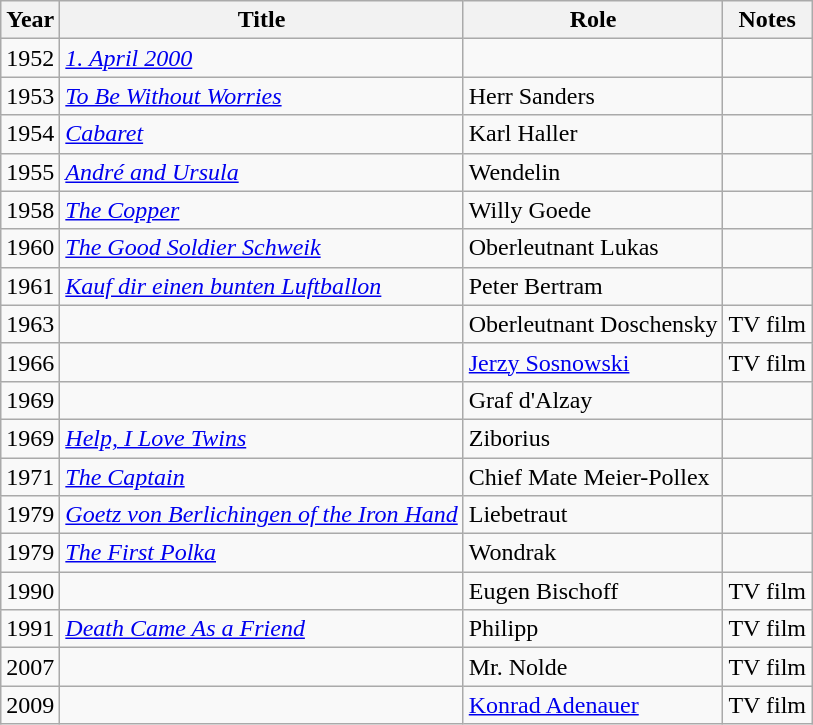<table class="wikitable sortable">
<tr>
<th>Year</th>
<th>Title</th>
<th>Role</th>
<th class="unsortable">Notes</th>
</tr>
<tr>
<td>1952</td>
<td><em><a href='#'>1. April 2000</a></em></td>
<td></td>
<td></td>
</tr>
<tr>
<td>1953</td>
<td><em><a href='#'>To Be Without Worries</a></em></td>
<td>Herr Sanders</td>
<td></td>
</tr>
<tr>
<td>1954</td>
<td><em><a href='#'>Cabaret</a></em></td>
<td>Karl Haller</td>
<td></td>
</tr>
<tr>
<td>1955</td>
<td><em><a href='#'>André and Ursula</a></em></td>
<td>Wendelin</td>
<td></td>
</tr>
<tr>
<td>1958</td>
<td><em><a href='#'>The Copper</a></em></td>
<td>Willy Goede</td>
<td></td>
</tr>
<tr>
<td>1960</td>
<td><em><a href='#'>The Good Soldier Schweik</a></em></td>
<td>Oberleutnant Lukas</td>
<td></td>
</tr>
<tr>
<td>1961</td>
<td><em><a href='#'>Kauf dir einen bunten Luftballon</a></em></td>
<td>Peter Bertram</td>
<td></td>
</tr>
<tr>
<td>1963</td>
<td><em></em></td>
<td>Oberleutnant Doschensky</td>
<td>TV film</td>
</tr>
<tr>
<td>1966</td>
<td><em></em></td>
<td><a href='#'>Jerzy Sosnowski</a></td>
<td>TV film</td>
</tr>
<tr>
<td>1969</td>
<td><em></em></td>
<td>Graf d'Alzay</td>
<td></td>
</tr>
<tr>
<td>1969</td>
<td><em><a href='#'>Help, I Love Twins</a></em></td>
<td>Ziborius</td>
<td></td>
</tr>
<tr>
<td>1971</td>
<td><em><a href='#'>The Captain</a></em></td>
<td>Chief Mate Meier-Pollex</td>
<td></td>
</tr>
<tr>
<td>1979</td>
<td><em><a href='#'>Goetz von Berlichingen of the Iron Hand</a></em></td>
<td>Liebetraut</td>
<td></td>
</tr>
<tr>
<td>1979</td>
<td><em><a href='#'>The First Polka</a></em></td>
<td>Wondrak</td>
<td></td>
</tr>
<tr>
<td>1990</td>
<td><em></em></td>
<td>Eugen Bischoff</td>
<td>TV film</td>
</tr>
<tr>
<td>1991</td>
<td><em><a href='#'>Death Came As a Friend</a></em></td>
<td>Philipp</td>
<td>TV film</td>
</tr>
<tr>
<td>2007</td>
<td><em></em></td>
<td>Mr. Nolde</td>
<td>TV film</td>
</tr>
<tr>
<td>2009</td>
<td><em></em></td>
<td><a href='#'>Konrad Adenauer</a></td>
<td>TV film</td>
</tr>
</table>
